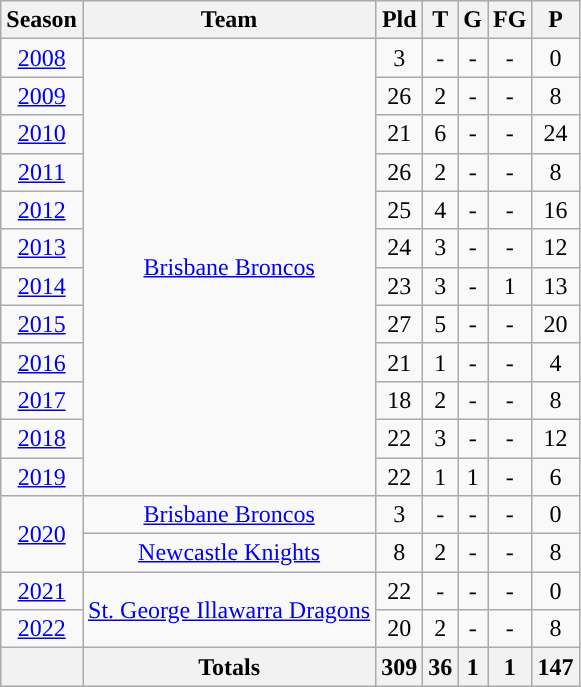<table class="wikitable" style="border-collapse:collapse;text-align:center">
<tr>
<th>Season</th>
<th>Team</th>
<th>Pld</th>
<th>T</th>
<th>G</th>
<th>FG</th>
<th>P</th>
</tr>
<tr>
<td><a href='#'>2008</a></td>
<td rowspan="12"> <a href='#'>Brisbane Broncos</a></td>
<td>3</td>
<td>-</td>
<td>-</td>
<td>-</td>
<td>0</td>
</tr>
<tr>
<td><a href='#'>2009</a></td>
<td>26</td>
<td>2</td>
<td>-</td>
<td>-</td>
<td>8</td>
</tr>
<tr>
<td><a href='#'>2010</a></td>
<td>21</td>
<td>6</td>
<td>-</td>
<td>-</td>
<td>24</td>
</tr>
<tr>
<td><a href='#'>2011</a></td>
<td>26</td>
<td>2</td>
<td>-</td>
<td>-</td>
<td>8</td>
</tr>
<tr>
<td><a href='#'>2012</a></td>
<td>25</td>
<td>4</td>
<td>-</td>
<td>-</td>
<td>16</td>
</tr>
<tr>
<td><a href='#'>2013</a></td>
<td>24</td>
<td>3</td>
<td>-</td>
<td>-</td>
<td>12</td>
</tr>
<tr>
<td><a href='#'>2014</a></td>
<td>23</td>
<td>3</td>
<td>-</td>
<td>1</td>
<td>13</td>
</tr>
<tr>
<td><a href='#'>2015</a></td>
<td>27</td>
<td>5</td>
<td>-</td>
<td>-</td>
<td>20</td>
</tr>
<tr>
<td><a href='#'>2016</a></td>
<td>21</td>
<td>1</td>
<td>-</td>
<td>-</td>
<td>4</td>
</tr>
<tr>
<td><a href='#'>2017</a></td>
<td>18</td>
<td>2</td>
<td>-</td>
<td>-</td>
<td>8</td>
</tr>
<tr>
<td><a href='#'>2018</a></td>
<td>22</td>
<td>3</td>
<td>-</td>
<td>-</td>
<td>12</td>
</tr>
<tr>
<td><a href='#'>2019</a></td>
<td>22</td>
<td>1</td>
<td>1</td>
<td>-</td>
<td>6</td>
</tr>
<tr>
<td rowspan="2"><a href='#'>2020</a></td>
<td> <a href='#'>Brisbane Broncos</a></td>
<td>3</td>
<td>-</td>
<td>-</td>
<td>-</td>
<td>0</td>
</tr>
<tr>
<td rowspan="1”"> <a href='#'>Newcastle Knights</a></td>
<td>8</td>
<td>2</td>
<td>-</td>
<td>-</td>
<td>8</td>
</tr>
<tr>
<td><a href='#'>2021</a></td>
<td rowspan="2”"> <a href='#'>St. George Illawarra Dragons</a></td>
<td>22</td>
<td>-</td>
<td>-</td>
<td>-</td>
<td>0</td>
</tr>
<tr>
<td><a href='#'>2022</a></td>
<td>20</td>
<td>2</td>
<td>-</td>
<td>-</td>
<td>8</td>
</tr>
<tr>
<th></th>
<th>Totals</th>
<th>309</th>
<th>36</th>
<th>1</th>
<th>1</th>
<th>147</th>
</tr>
</table>
